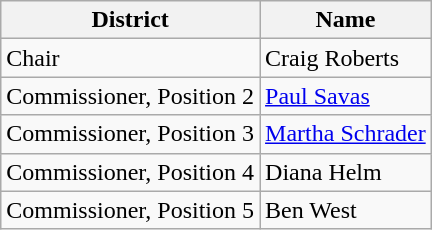<table class="wikitable">
<tr>
<th>District</th>
<th>Name</th>
</tr>
<tr>
<td>Chair</td>
<td>Craig Roberts</td>
</tr>
<tr>
<td>Commissioner, Position 2</td>
<td><a href='#'>Paul Savas</a></td>
</tr>
<tr>
<td>Commissioner, Position 3</td>
<td><a href='#'>Martha Schrader</a></td>
</tr>
<tr>
<td>Commissioner, Position 4</td>
<td>Diana Helm</td>
</tr>
<tr>
<td>Commissioner, Position 5</td>
<td>Ben West</td>
</tr>
</table>
